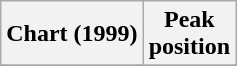<table class="wikitable plainrowheaders">
<tr>
<th>Chart (1999)</th>
<th>Peak<br>position</th>
</tr>
<tr>
</tr>
</table>
